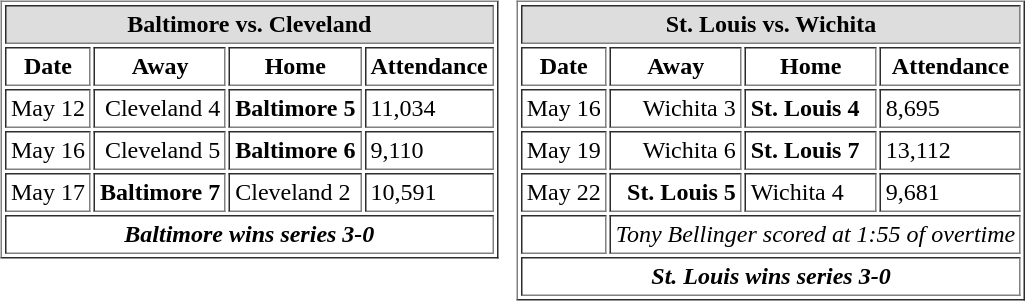<table cellspacing="10">
<tr>
<td valign="top"><br><table cellpadding="3" border="1">
<tr>
<th bgcolor="#DDDDDD" align="center" colspan="4">Baltimore vs. Cleveland</th>
</tr>
<tr>
<th>Date</th>
<th>Away</th>
<th>Home</th>
<th>Attendance</th>
</tr>
<tr>
<td>May 12</td>
<td align="right">Cleveland 4</td>
<td><strong>Baltimore 5</strong></td>
<td>11,034</td>
</tr>
<tr>
<td>May 16</td>
<td align="right">Cleveland 5</td>
<td><strong>Baltimore 6</strong></td>
<td>9,110</td>
</tr>
<tr>
<td>May 17</td>
<td align="right"><strong>Baltimore 7</strong></td>
<td>Cleveland 2</td>
<td>10,591</td>
</tr>
<tr>
<td align="center" colspan="4"><strong><em>Baltimore wins series 3-0</em></strong></td>
</tr>
</table>
</td>
<td valign="top"><br><table cellpadding="3" border="1">
<tr>
<th bgcolor="#DDDDDD" align="center" colspan="4">St. Louis vs. Wichita</th>
</tr>
<tr>
<th>Date</th>
<th>Away</th>
<th>Home</th>
<th>Attendance</th>
</tr>
<tr>
<td>May 16</td>
<td align="right">Wichita 3</td>
<td><strong>St. Louis 4</strong></td>
<td>8,695</td>
</tr>
<tr>
<td>May 19</td>
<td align="right">Wichita 6</td>
<td><strong>St. Louis 7</strong></td>
<td>13,112</td>
</tr>
<tr>
<td>May 22</td>
<td align="right"><strong>St. Louis 5</strong></td>
<td>Wichita 4</td>
<td>9,681</td>
</tr>
<tr>
<td></td>
<td align="left" colspan="4"><em>Tony Bellinger scored at 1:55 of overtime</em></td>
</tr>
<tr>
<td align="center" colspan="4"><strong><em>St. Louis wins series 3-0</em></strong></td>
</tr>
</table>
</td>
</tr>
</table>
